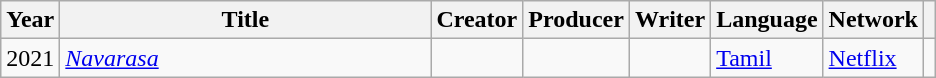<table class="wikitable plainrowheaders sortable" style="margin-right: 0;">
<tr>
<th scope="col" style="width: 1em;">Year</th>
<th scope="col" style="width: 15em;">Title</th>
<th scope="col" style="width: 1em;">Creator</th>
<th scope="col" style="width: 1em;">Producer</th>
<th scope="col" style="width: 1em;">Writer</th>
<th scope="col" style="width: 2em;">Language</th>
<th scope="col" style="width: 2em;">Network</th>
<th scope="col" class="unsortable"></th>
</tr>
<tr>
<td>2021</td>
<td><em><a href='#'>Navarasa</a></em></td>
<td></td>
<td></td>
<td></td>
<td><a href='#'>Tamil</a></td>
<td><a href='#'>Netflix</a></td>
<td style="text-align: center;"></td>
</tr>
</table>
